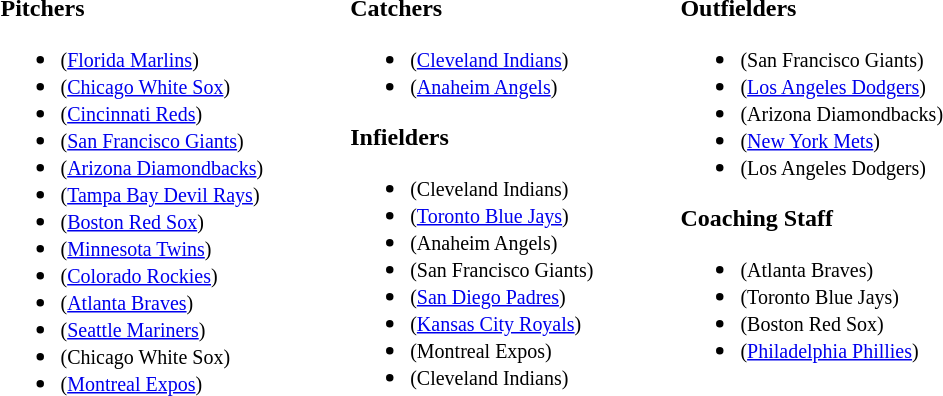<table>
<tr>
<td valign="top"><br><strong>Pitchers</strong><ul><li> <small>(<a href='#'>Florida Marlins</a>)</small></li><li> <small>(<a href='#'>Chicago White Sox</a>)</small></li><li> <small>(<a href='#'>Cincinnati Reds</a>)</small></li><li> <small>(<a href='#'>San Francisco Giants</a>)</small></li><li> <small>(<a href='#'>Arizona Diamondbacks</a>)</small></li><li> <small>(<a href='#'>Tampa Bay Devil Rays</a>)</small></li><li> <small>(<a href='#'>Boston Red Sox</a>)</small></li><li> <small>(<a href='#'>Minnesota Twins</a>)</small></li><li> <small>(<a href='#'>Colorado Rockies</a>)</small></li><li> <small>(<a href='#'>Atlanta Braves</a>)</small></li><li> <small>(<a href='#'>Seattle Mariners</a>)</small></li><li> <small>(Chicago White Sox)</small></li><li> <small>(<a href='#'>Montreal Expos</a>)</small></li></ul></td>
<td width="50"> </td>
<td valign="top"><br><strong>Catchers</strong><ul><li> <small>(<a href='#'>Cleveland Indians</a>)</small></li><li> <small>(<a href='#'>Anaheim Angels</a>)</small></li></ul><strong>Infielders</strong><ul><li> <small>(Cleveland Indians)</small></li><li> <small>(<a href='#'>Toronto Blue Jays</a>)</small></li><li> <small>(Anaheim Angels)</small></li><li> <small>(San Francisco Giants)</small></li><li> <small>(<a href='#'>San Diego Padres</a>)</small></li><li> <small>(<a href='#'>Kansas City Royals</a>)</small></li><li> <small>(Montreal Expos)</small></li><li> <small>(Cleveland Indians)</small></li></ul></td>
<td width="50"> </td>
<td valign="top"><br><strong>Outfielders</strong><ul><li> <small>(San Francisco Giants)</small></li><li> <small>(<a href='#'>Los Angeles Dodgers</a>)</small></li><li> <small>(Arizona Diamondbacks)</small></li><li> <small>(<a href='#'>New York Mets</a>)</small></li><li> <small>(Los Angeles Dodgers)</small></li></ul><strong>Coaching Staff</strong><ul><li> <small>(Atlanta Braves)</small></li><li> <small>(Toronto Blue Jays)</small></li><li> <small>(Boston Red Sox)</small></li><li> <small>(<a href='#'>Philadelphia Phillies</a>)</small></li></ul></td>
</tr>
</table>
